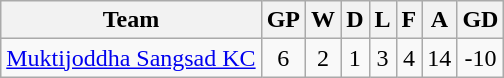<table class="wikitable" style="text-align:center;">
<tr>
<th>Team</th>
<th>GP</th>
<th>W</th>
<th>D</th>
<th>L</th>
<th>F</th>
<th>A</th>
<th>GD</th>
</tr>
<tr style="">
<td><a href='#'>Muktijoddha Sangsad KC</a></td>
<td>6</td>
<td>2</td>
<td>1</td>
<td>3</td>
<td>4</td>
<td>14</td>
<td>-10</td>
</tr>
</table>
